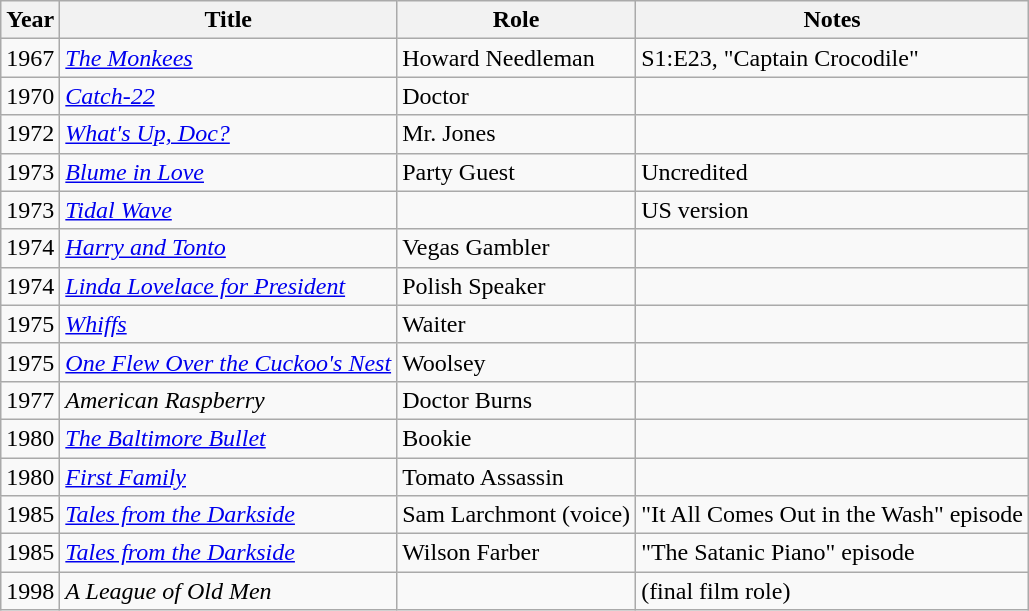<table class="wikitable">
<tr>
<th>Year</th>
<th>Title</th>
<th>Role</th>
<th>Notes</th>
</tr>
<tr>
<td>1967</td>
<td><em><a href='#'>The Monkees</a></em></td>
<td>Howard Needleman</td>
<td>S1:E23, "Captain Crocodile"</td>
</tr>
<tr>
<td>1970</td>
<td><em><a href='#'>Catch-22</a></em></td>
<td>Doctor</td>
<td></td>
</tr>
<tr>
<td>1972</td>
<td><em><a href='#'>What's Up, Doc?</a></em></td>
<td>Mr. Jones</td>
<td></td>
</tr>
<tr>
<td>1973</td>
<td><em><a href='#'>Blume in Love</a></em></td>
<td>Party Guest</td>
<td>Uncredited</td>
</tr>
<tr>
<td>1973</td>
<td><em><a href='#'>Tidal Wave</a></em></td>
<td></td>
<td>US version</td>
</tr>
<tr>
<td>1974</td>
<td><em><a href='#'>Harry and Tonto</a></em></td>
<td>Vegas Gambler</td>
<td></td>
</tr>
<tr>
<td>1974</td>
<td><em><a href='#'>Linda Lovelace for President</a></em></td>
<td>Polish Speaker</td>
<td></td>
</tr>
<tr>
<td>1975</td>
<td><em><a href='#'>Whiffs</a></em></td>
<td>Waiter</td>
<td></td>
</tr>
<tr>
<td>1975</td>
<td><em><a href='#'>One Flew Over the Cuckoo's Nest</a></em></td>
<td>Woolsey</td>
<td></td>
</tr>
<tr>
<td>1977</td>
<td><em>American Raspberry</em></td>
<td>Doctor Burns</td>
<td></td>
</tr>
<tr>
<td>1980</td>
<td><em><a href='#'>The Baltimore Bullet</a></em></td>
<td>Bookie</td>
<td></td>
</tr>
<tr>
<td>1980</td>
<td><em><a href='#'>First Family</a></em></td>
<td>Tomato Assassin</td>
<td></td>
</tr>
<tr>
<td>1985</td>
<td><em><a href='#'>Tales from the Darkside</a></em></td>
<td>Sam Larchmont (voice)</td>
<td>"It All Comes Out in the Wash" episode</td>
</tr>
<tr>
<td>1985</td>
<td><em><a href='#'>Tales from the Darkside</a></em></td>
<td>Wilson Farber</td>
<td>"The Satanic Piano" episode</td>
</tr>
<tr>
<td>1998</td>
<td><em>A League of Old Men</em></td>
<td></td>
<td>(final film role)</td>
</tr>
</table>
